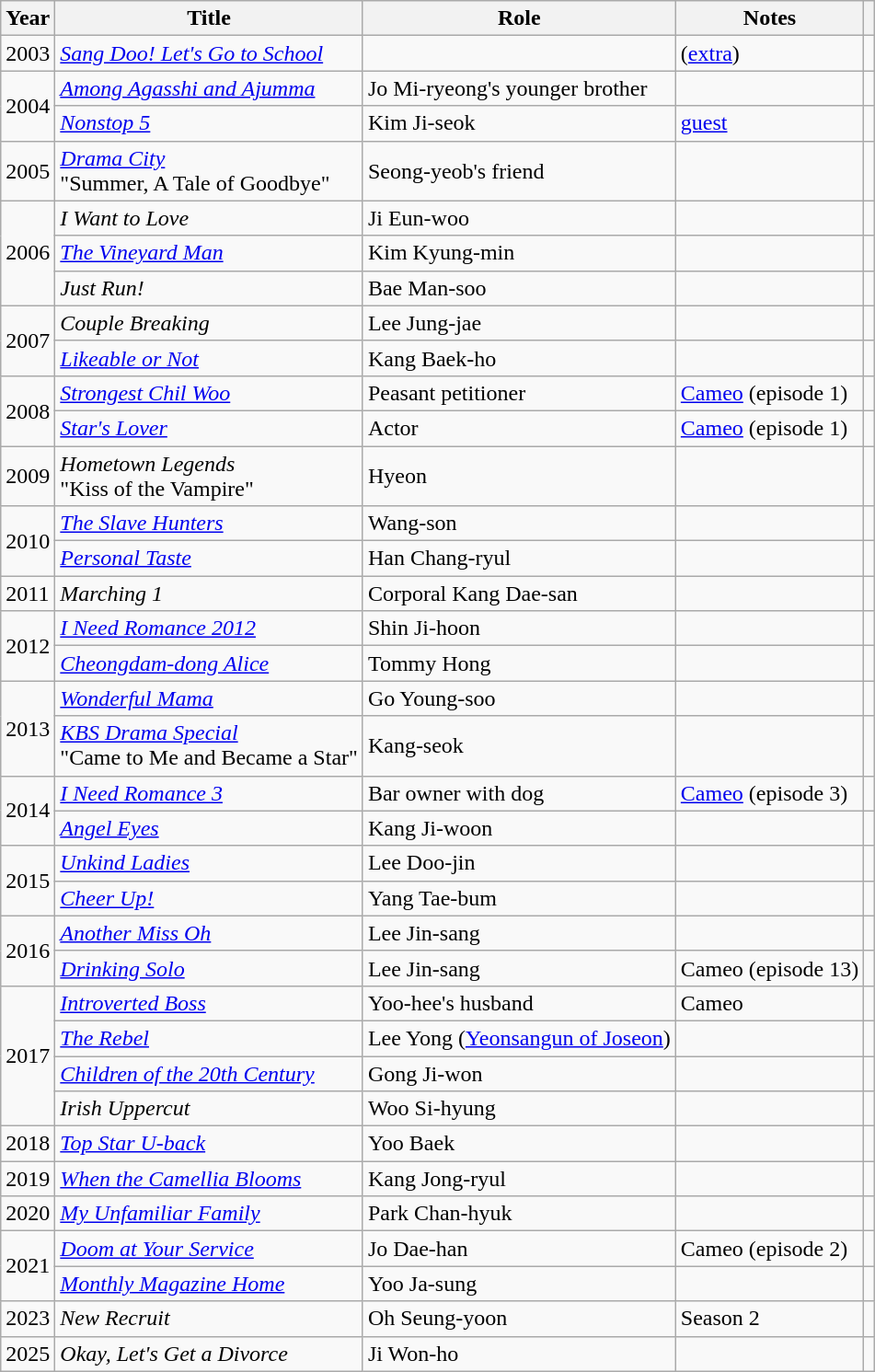<table class="wikitable plainrowheaders sortable">
<tr>
<th scope="col">Year</th>
<th scope="col">Title</th>
<th scope="col">Role</th>
<th scope="col">Notes</th>
<th></th>
</tr>
<tr>
<td>2003</td>
<td><em><a href='#'>Sang Doo! Let's Go to School</a></em></td>
<td></td>
<td>(<a href='#'>extra</a>)</td>
<td></td>
</tr>
<tr>
<td rowspan="2">2004</td>
<td><em><a href='#'>Among Agasshi and Ajumma</a></em></td>
<td>Jo Mi-ryeong's younger brother</td>
<td></td>
<td></td>
</tr>
<tr>
<td><em><a href='#'>Nonstop 5</a></em></td>
<td>Kim Ji-seok</td>
<td><a href='#'>guest</a></td>
<td></td>
</tr>
<tr>
<td>2005</td>
<td><em><a href='#'>Drama City</a></em> <br> "Summer, A Tale of Goodbye" </td>
<td>Seong-yeob's friend</td>
<td></td>
<td></td>
</tr>
<tr>
<td rowspan="3">2006</td>
<td><em>I Want to Love</em></td>
<td>Ji Eun-woo</td>
<td></td>
<td></td>
</tr>
<tr>
<td><em><a href='#'>The Vineyard Man</a></em></td>
<td>Kim Kyung-min</td>
<td></td>
<td></td>
</tr>
<tr>
<td><em>Just Run! </em></td>
<td>Bae Man-soo</td>
<td></td>
<td></td>
</tr>
<tr>
<td rowspan="2">2007</td>
<td><em>Couple Breaking</em></td>
<td>Lee Jung-jae</td>
<td></td>
<td></td>
</tr>
<tr>
<td><em><a href='#'>Likeable or Not</a></em></td>
<td>Kang Baek-ho</td>
<td></td>
<td></td>
</tr>
<tr>
<td rowspan="2">2008</td>
<td><em><a href='#'>Strongest Chil Woo</a></em></td>
<td>Peasant petitioner</td>
<td><a href='#'>Cameo</a>  (episode 1)</td>
<td></td>
</tr>
<tr>
<td><em><a href='#'>Star's Lover</a></em></td>
<td>Actor</td>
<td><a href='#'>Cameo</a> (episode 1)</td>
<td></td>
</tr>
<tr>
<td>2009</td>
<td><em>Hometown Legends</em> <br> "Kiss of the Vampire" </td>
<td>Hyeon</td>
<td></td>
<td></td>
</tr>
<tr>
<td rowspan="2">2010</td>
<td><em><a href='#'>The Slave Hunters</a></em></td>
<td>Wang-son</td>
<td></td>
<td></td>
</tr>
<tr>
<td><em><a href='#'>Personal Taste</a></em></td>
<td>Han Chang-ryul</td>
<td></td>
<td></td>
</tr>
<tr>
<td>2011</td>
<td><em>Marching 1</em> </td>
<td>Corporal Kang Dae-san</td>
<td></td>
<td></td>
</tr>
<tr>
<td rowspan="2">2012</td>
<td><em><a href='#'>I Need Romance 2012</a></em></td>
<td>Shin Ji-hoon</td>
<td></td>
<td></td>
</tr>
<tr>
<td><em><a href='#'>Cheongdam-dong Alice</a></em></td>
<td>Tommy Hong</td>
<td></td>
<td></td>
</tr>
<tr>
<td rowspan="2">2013</td>
<td><em><a href='#'>Wonderful Mama</a></em></td>
<td>Go Young-soo</td>
<td></td>
<td></td>
</tr>
<tr>
<td><em><a href='#'>KBS Drama Special</a></em> <br> "Came to Me and Became a Star"</td>
<td>Kang-seok</td>
<td></td>
<td></td>
</tr>
<tr>
<td rowspan="2">2014</td>
<td><em><a href='#'>I Need Romance 3</a></em></td>
<td>Bar owner with dog</td>
<td><a href='#'>Cameo</a> (episode 3)</td>
<td></td>
</tr>
<tr>
<td><em><a href='#'>Angel Eyes</a></em></td>
<td>Kang Ji-woon</td>
<td></td>
<td></td>
</tr>
<tr>
<td rowspan="2">2015</td>
<td><em><a href='#'>Unkind Ladies</a></em></td>
<td>Lee Doo-jin</td>
<td></td>
<td></td>
</tr>
<tr>
<td><em><a href='#'>Cheer Up!</a></em></td>
<td>Yang Tae-bum</td>
<td></td>
<td></td>
</tr>
<tr>
<td rowspan="2">2016</td>
<td><em><a href='#'>Another Miss Oh</a></em></td>
<td>Lee Jin-sang</td>
<td></td>
<td></td>
</tr>
<tr>
<td><em><a href='#'>Drinking Solo</a></em></td>
<td>Lee Jin-sang</td>
<td>Cameo (episode 13)</td>
<td></td>
</tr>
<tr>
<td rowspan="4">2017</td>
<td><em><a href='#'>Introverted Boss</a></em></td>
<td>Yoo-hee's husband</td>
<td>Cameo</td>
<td></td>
</tr>
<tr>
<td><em><a href='#'>The Rebel</a></em></td>
<td>Lee Yong (<a href='#'>Yeonsangun of Joseon</a>)</td>
<td></td>
<td></td>
</tr>
<tr>
<td><em><a href='#'>Children of the 20th Century</a></em></td>
<td>Gong Ji-won</td>
<td></td>
<td></td>
</tr>
<tr>
<td><em>Irish Uppercut</em></td>
<td>Woo Si-hyung</td>
<td></td>
<td></td>
</tr>
<tr>
<td>2018</td>
<td><em><a href='#'>Top Star U-back</a></em></td>
<td>Yoo Baek</td>
<td></td>
<td></td>
</tr>
<tr>
<td>2019</td>
<td><em><a href='#'>When the Camellia Blooms</a></em></td>
<td>Kang Jong-ryul</td>
<td></td>
<td></td>
</tr>
<tr>
<td>2020</td>
<td><em><a href='#'>My Unfamiliar Family</a></em></td>
<td>Park Chan-hyuk</td>
<td></td>
<td></td>
</tr>
<tr>
<td rowspan="2">2021</td>
<td><em><a href='#'>Doom at Your Service</a></em></td>
<td>Jo Dae-han</td>
<td>Cameo (episode 2)</td>
<td></td>
</tr>
<tr>
<td><em><a href='#'>Monthly Magazine Home</a></em></td>
<td>Yoo Ja-sung</td>
<td></td>
<td></td>
</tr>
<tr>
<td>2023</td>
<td><em>New Recruit</em></td>
<td>Oh Seung-yoon</td>
<td>Season 2</td>
<td></td>
</tr>
<tr>
<td>2025</td>
<td><em>Okay, Let's Get a Divorce</em></td>
<td>Ji Won-ho</td>
<td></td>
<td></td>
</tr>
</table>
